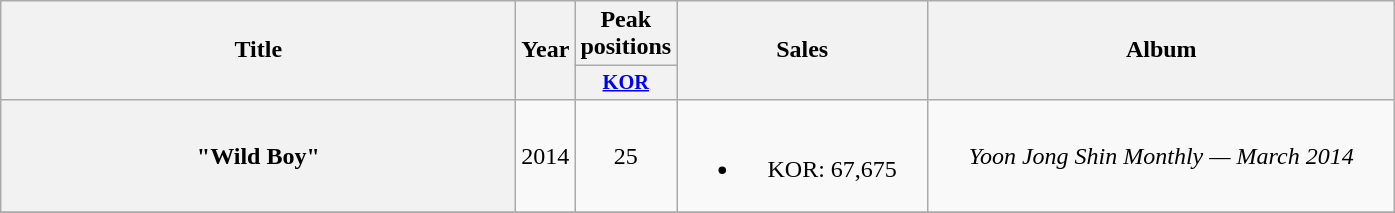<table class="wikitable plainrowheaders" style="text-align:center;">
<tr>
<th rowspan=2 style="width:21em;">Title</th>
<th rowspan=2 style="width:2em;">Year</th>
<th scope="col" colspan="1">Peak positions</th>
<th rowspan=2 style="width:10em;">Sales</th>
<th rowspan=2 style="width:19em;">Album</th>
</tr>
<tr>
<th style="width:4em;font-size:85%"><a href='#'>KOR</a><br></th>
</tr>
<tr>
<th scope="row">"Wild Boy" </th>
<td>2014</td>
<td>25</td>
<td><br><ul><li>KOR: 67,675</li></ul></td>
<td><em>Yoon Jong Shin Monthly — March 2014</em></td>
</tr>
<tr>
</tr>
</table>
